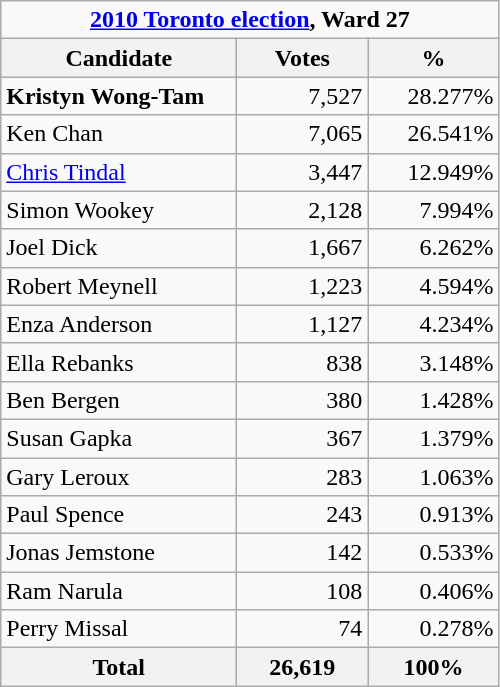<table class="wikitable">
<tr>
<td Colspan="3" align="center"><strong><a href='#'>2010 Toronto election</a>, Ward 27</strong></td>
</tr>
<tr>
<th bgcolor="#DDDDFF" width="150px">Candidate</th>
<th bgcolor="#DDDDFF" width="80px">Votes</th>
<th bgcolor="#DDDDFF" width="80px">%</th>
</tr>
<tr>
<td><strong>Kristyn Wong-Tam</strong></td>
<td align=right>7,527</td>
<td align=right>28.277%</td>
</tr>
<tr>
<td>Ken Chan</td>
<td align=right>7,065</td>
<td align=right>26.541%</td>
</tr>
<tr>
<td><a href='#'>Chris Tindal</a></td>
<td align=right>3,447</td>
<td align=right>12.949%</td>
</tr>
<tr>
<td>Simon Wookey</td>
<td align=right>2,128</td>
<td align=right>7.994%</td>
</tr>
<tr>
<td>Joel Dick</td>
<td align=right>1,667</td>
<td align=right>6.262%</td>
</tr>
<tr>
<td>Robert Meynell</td>
<td align=right>1,223</td>
<td align=right>4.594%</td>
</tr>
<tr>
<td>Enza Anderson</td>
<td align=right>1,127</td>
<td align=right>4.234%</td>
</tr>
<tr>
<td>Ella Rebanks</td>
<td align=right>838</td>
<td align=right>3.148%</td>
</tr>
<tr>
<td>Ben Bergen</td>
<td align=right>380</td>
<td align=right>1.428%</td>
</tr>
<tr>
<td>Susan Gapka</td>
<td align=right>367</td>
<td align=right>1.379%</td>
</tr>
<tr>
<td>Gary Leroux</td>
<td align=right>283</td>
<td align=right>1.063%</td>
</tr>
<tr>
<td>Paul Spence</td>
<td align=right>243</td>
<td align=right>0.913%</td>
</tr>
<tr>
<td>Jonas Jemstone</td>
<td align=right>142</td>
<td align=right>0.533%</td>
</tr>
<tr>
<td>Ram Narula</td>
<td align=right>108</td>
<td align=right>0.406%</td>
</tr>
<tr>
<td>Perry Missal</td>
<td align=right>74</td>
<td align=right>0.278%</td>
</tr>
<tr>
<th>Total</th>
<th align=right>26,619</th>
<th align=right>100%</th>
</tr>
</table>
